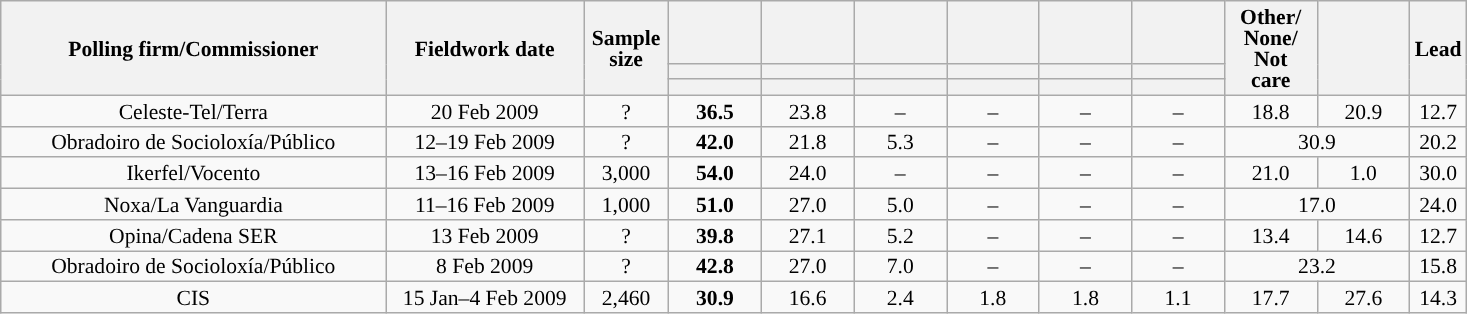<table class="wikitable collapsible collapsed" style="text-align:center; font-size:90%; line-height:14px;">
<tr style="height:42px;">
<th style="width:250px;" rowspan="3">Polling firm/Commissioner</th>
<th style="width:125px;" rowspan="3">Fieldwork date</th>
<th style="width:50px;" rowspan="3">Sample size</th>
<th style="width:55px;"></th>
<th style="width:55px;"></th>
<th style="width:55px;"></th>
<th style="width:55px;"></th>
<th style="width:55px;"></th>
<th style="width:55px;"></th>
<th style="width:55px;" rowspan="3">Other/<br>None/<br>Not<br>care</th>
<th style="width:55px;" rowspan="3"></th>
<th style="width:30px;" rowspan="3">Lead</th>
</tr>
<tr>
<th style="color:inherit;background:"></th>
<th style="color:inherit;background:"></th>
<th style="color:inherit;background:"></th>
<th style="color:inherit;background:"></th>
<th style="color:inherit;background:"></th>
<th style="color:inherit;background:"></th>
</tr>
<tr>
<th></th>
<th></th>
<th></th>
<th></th>
<th></th>
<th></th>
</tr>
<tr>
<td>Celeste-Tel/Terra</td>
<td>20 Feb 2009</td>
<td>?</td>
<td><strong>36.5</strong></td>
<td>23.8</td>
<td>–</td>
<td>–</td>
<td>–</td>
<td>–</td>
<td>18.8</td>
<td>20.9</td>
<td style="background:">12.7</td>
</tr>
<tr>
<td>Obradoiro de Socioloxía/Público</td>
<td>12–19 Feb 2009</td>
<td>?</td>
<td><strong>42.0</strong></td>
<td>21.8</td>
<td>5.3</td>
<td>–</td>
<td>–</td>
<td>–</td>
<td colspan="2">30.9</td>
<td style="background:">20.2</td>
</tr>
<tr>
<td>Ikerfel/Vocento</td>
<td>13–16 Feb 2009</td>
<td>3,000</td>
<td><strong>54.0</strong></td>
<td>24.0</td>
<td>–</td>
<td>–</td>
<td>–</td>
<td>–</td>
<td>21.0</td>
<td>1.0</td>
<td style="background:">30.0</td>
</tr>
<tr>
<td>Noxa/La Vanguardia</td>
<td>11–16 Feb 2009</td>
<td>1,000</td>
<td><strong>51.0</strong></td>
<td>27.0</td>
<td>5.0</td>
<td>–</td>
<td>–</td>
<td>–</td>
<td colspan="2">17.0</td>
<td style="background:">24.0</td>
</tr>
<tr>
<td>Opina/Cadena SER</td>
<td>13 Feb 2009</td>
<td>?</td>
<td><strong>39.8</strong></td>
<td>27.1</td>
<td>5.2</td>
<td>–</td>
<td>–</td>
<td>–</td>
<td>13.4</td>
<td>14.6</td>
<td style="background:">12.7</td>
</tr>
<tr>
<td>Obradoiro de Socioloxía/Público</td>
<td>8 Feb 2009</td>
<td>?</td>
<td><strong>42.8</strong></td>
<td>27.0</td>
<td>7.0</td>
<td>–</td>
<td>–</td>
<td>–</td>
<td colspan="2">23.2</td>
<td style="background:">15.8</td>
</tr>
<tr>
<td>CIS</td>
<td>15 Jan–4 Feb 2009</td>
<td>2,460</td>
<td><strong>30.9</strong></td>
<td>16.6</td>
<td>2.4</td>
<td>1.8</td>
<td>1.8</td>
<td>1.1</td>
<td>17.7</td>
<td>27.6</td>
<td style="background:">14.3</td>
</tr>
</table>
